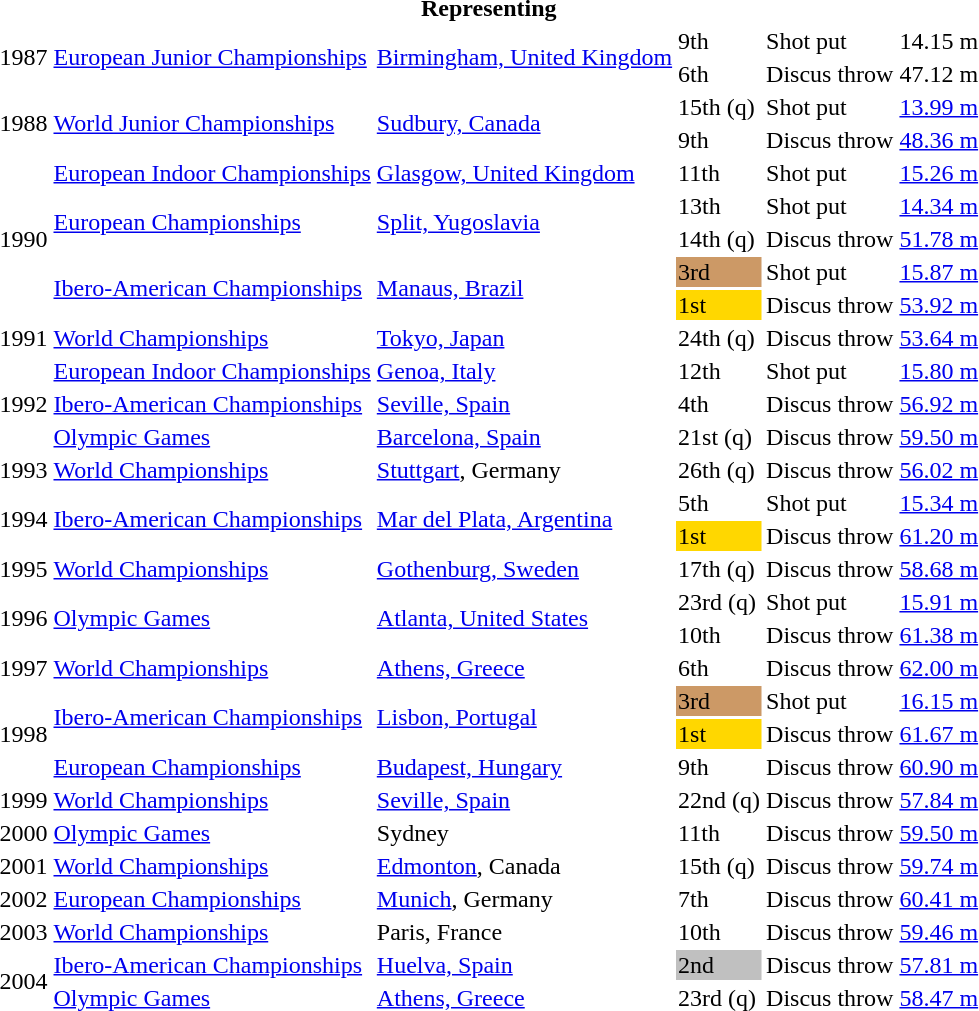<table>
<tr>
<th colspan="6">Representing </th>
</tr>
<tr>
<td rowspan=2>1987</td>
<td rowspan=2><a href='#'>European Junior Championships</a></td>
<td rowspan=2><a href='#'>Birmingham, United Kingdom</a></td>
<td>9th</td>
<td>Shot put</td>
<td>14.15 m</td>
</tr>
<tr>
<td>6th</td>
<td>Discus throw</td>
<td>47.12 m</td>
</tr>
<tr>
<td rowspan=2>1988</td>
<td rowspan=2><a href='#'>World Junior Championships</a></td>
<td rowspan=2><a href='#'>Sudbury, Canada</a></td>
<td>15th (q)</td>
<td>Shot put</td>
<td><a href='#'>13.99 m</a></td>
</tr>
<tr>
<td>9th</td>
<td>Discus throw</td>
<td><a href='#'>48.36 m</a></td>
</tr>
<tr>
<td rowspan=5>1990</td>
<td><a href='#'>European Indoor Championships</a></td>
<td><a href='#'>Glasgow, United Kingdom</a></td>
<td>11th</td>
<td>Shot put</td>
<td><a href='#'>15.26 m</a></td>
</tr>
<tr>
<td rowspan=2><a href='#'>European Championships</a></td>
<td rowspan=2><a href='#'>Split, Yugoslavia</a></td>
<td>13th</td>
<td>Shot put</td>
<td><a href='#'>14.34 m</a></td>
</tr>
<tr>
<td>14th (q)</td>
<td>Discus throw</td>
<td><a href='#'>51.78 m</a></td>
</tr>
<tr>
<td rowspan=2><a href='#'>Ibero-American Championships</a></td>
<td rowspan=2><a href='#'>Manaus, Brazil</a></td>
<td bgcolor=cc9966>3rd</td>
<td>Shot put</td>
<td><a href='#'>15.87 m</a></td>
</tr>
<tr>
<td bgcolor=gold>1st</td>
<td>Discus throw</td>
<td><a href='#'>53.92 m</a></td>
</tr>
<tr>
<td>1991</td>
<td><a href='#'>World Championships</a></td>
<td><a href='#'>Tokyo, Japan</a></td>
<td>24th (q)</td>
<td>Discus throw</td>
<td><a href='#'>53.64 m</a></td>
</tr>
<tr>
<td rowspan=3>1992</td>
<td><a href='#'>European Indoor Championships</a></td>
<td><a href='#'>Genoa, Italy</a></td>
<td>12th</td>
<td>Shot put</td>
<td><a href='#'>15.80 m</a></td>
</tr>
<tr>
<td><a href='#'>Ibero-American Championships</a></td>
<td><a href='#'>Seville, Spain</a></td>
<td>4th</td>
<td>Discus throw</td>
<td><a href='#'>56.92 m</a></td>
</tr>
<tr>
<td><a href='#'>Olympic Games</a></td>
<td><a href='#'>Barcelona, Spain</a></td>
<td>21st (q)</td>
<td>Discus throw</td>
<td><a href='#'>59.50 m</a></td>
</tr>
<tr>
<td>1993</td>
<td><a href='#'>World Championships</a></td>
<td><a href='#'>Stuttgart</a>, Germany</td>
<td>26th (q)</td>
<td>Discus throw</td>
<td><a href='#'>56.02 m</a></td>
</tr>
<tr>
<td rowspan=2>1994</td>
<td rowspan=2><a href='#'>Ibero-American Championships</a></td>
<td rowspan=2><a href='#'>Mar del Plata, Argentina</a></td>
<td>5th</td>
<td>Shot put</td>
<td><a href='#'>15.34 m</a></td>
</tr>
<tr>
<td bgcolor=gold>1st</td>
<td>Discus throw</td>
<td><a href='#'>61.20 m</a></td>
</tr>
<tr>
<td>1995</td>
<td><a href='#'>World Championships</a></td>
<td><a href='#'>Gothenburg, Sweden</a></td>
<td>17th (q)</td>
<td>Discus throw</td>
<td><a href='#'>58.68 m</a></td>
</tr>
<tr>
<td rowspan=2>1996</td>
<td rowspan=2><a href='#'>Olympic Games</a></td>
<td rowspan=2><a href='#'>Atlanta, United States</a></td>
<td>23rd (q)</td>
<td>Shot put</td>
<td><a href='#'>15.91 m</a></td>
</tr>
<tr>
<td>10th</td>
<td>Discus throw</td>
<td><a href='#'>61.38 m</a></td>
</tr>
<tr>
<td>1997</td>
<td><a href='#'>World Championships</a></td>
<td><a href='#'>Athens, Greece</a></td>
<td>6th</td>
<td>Discus throw</td>
<td><a href='#'>62.00 m</a></td>
</tr>
<tr>
<td rowspan=3>1998</td>
<td rowspan=2><a href='#'>Ibero-American Championships</a></td>
<td rowspan=2><a href='#'>Lisbon, Portugal</a></td>
<td bgcolor=cc9966>3rd</td>
<td>Shot put</td>
<td><a href='#'>16.15 m</a></td>
</tr>
<tr>
<td bgcolor=gold>1st</td>
<td>Discus throw</td>
<td><a href='#'>61.67 m</a></td>
</tr>
<tr>
<td><a href='#'>European Championships</a></td>
<td><a href='#'>Budapest, Hungary</a></td>
<td>9th</td>
<td>Discus throw</td>
<td><a href='#'>60.90 m</a></td>
</tr>
<tr>
<td>1999</td>
<td><a href='#'>World Championships</a></td>
<td><a href='#'>Seville, Spain</a></td>
<td>22nd (q)</td>
<td>Discus throw</td>
<td><a href='#'>57.84 m</a></td>
</tr>
<tr>
<td>2000</td>
<td><a href='#'>Olympic Games</a></td>
<td>Sydney</td>
<td>11th</td>
<td>Discus throw</td>
<td><a href='#'>59.50 m</a></td>
</tr>
<tr>
<td>2001</td>
<td><a href='#'>World Championships</a></td>
<td><a href='#'>Edmonton</a>, Canada</td>
<td>15th (q)</td>
<td>Discus throw</td>
<td><a href='#'>59.74 m</a></td>
</tr>
<tr>
<td>2002</td>
<td><a href='#'>European Championships</a></td>
<td><a href='#'>Munich</a>, Germany</td>
<td>7th</td>
<td>Discus throw</td>
<td><a href='#'>60.41 m</a></td>
</tr>
<tr>
<td>2003</td>
<td><a href='#'>World Championships</a></td>
<td>Paris, France</td>
<td>10th</td>
<td>Discus throw</td>
<td><a href='#'>59.46 m</a></td>
</tr>
<tr>
<td rowspan=2>2004</td>
<td><a href='#'>Ibero-American Championships</a></td>
<td><a href='#'>Huelva, Spain</a></td>
<td bgcolor=silver>2nd</td>
<td>Discus throw</td>
<td><a href='#'>57.81 m</a></td>
</tr>
<tr>
<td><a href='#'>Olympic Games</a></td>
<td><a href='#'>Athens, Greece</a></td>
<td>23rd (q)</td>
<td>Discus throw</td>
<td><a href='#'>58.47 m</a></td>
</tr>
</table>
